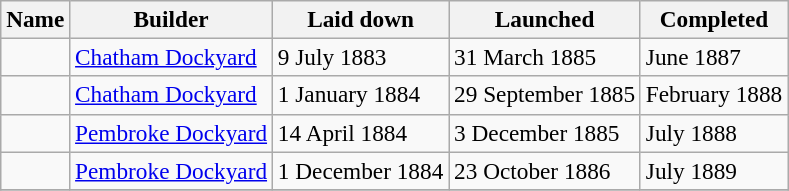<table class="wikitable" style="font-size:97%;">
<tr>
<th>Name</th>
<th>Builder</th>
<th>Laid down</th>
<th>Launched</th>
<th>Completed</th>
</tr>
<tr>
<td></td>
<td><a href='#'>Chatham Dockyard</a></td>
<td>9 July 1883</td>
<td>31 March 1885</td>
<td>June 1887</td>
</tr>
<tr>
<td></td>
<td><a href='#'>Chatham Dockyard</a></td>
<td>1 January 1884</td>
<td>29 September 1885</td>
<td>February 1888</td>
</tr>
<tr>
<td></td>
<td><a href='#'>Pembroke Dockyard</a></td>
<td>14 April 1884</td>
<td>3 December 1885</td>
<td>July 1888</td>
</tr>
<tr>
<td></td>
<td><a href='#'>Pembroke Dockyard</a></td>
<td>1 December 1884</td>
<td>23 October 1886</td>
<td>July 1889</td>
</tr>
<tr>
</tr>
</table>
